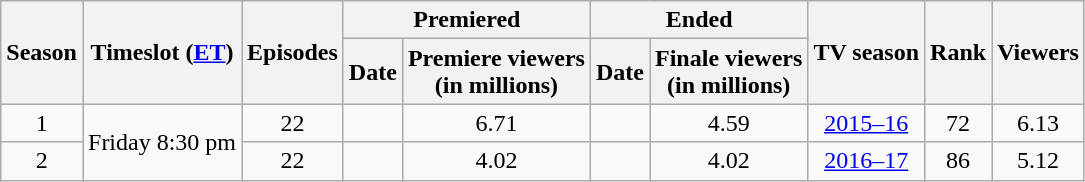<table class="wikitable plainrowheaders" style="Text-align:center">
<tr>
<th scope="col" rowspan="2">Season</th>
<th scope="col" rowspan="2">Timeslot (<a href='#'>ET</a>)</th>
<th scope="col" rowspan="2">Episodes</th>
<th scope="col" colspan="2">Premiered</th>
<th scope="col" colspan="2">Ended</th>
<th scope="col" rowspan="2">TV season</th>
<th scope="col" rowspan="2">Rank</th>
<th scope="col" rowspan="2">Viewers<br></th>
</tr>
<tr>
<th scope="col">Date</th>
<th scope="col">Premiere viewers<br>(in millions)</th>
<th scope="col">Date</th>
<th scope="col">Finale viewers<br>(in millions)</th>
</tr>
<tr>
<td scope="row">1</td>
<td rowspan="2">Friday 8:30 pm</td>
<td>22</td>
<td></td>
<td>6.71</td>
<td></td>
<td>4.59</td>
<td><a href='#'>2015–16</a></td>
<td>72</td>
<td>6.13</td>
</tr>
<tr>
<td scope="row">2</td>
<td>22</td>
<td></td>
<td>4.02</td>
<td></td>
<td>4.02</td>
<td><a href='#'>2016–17</a></td>
<td>86</td>
<td>5.12</td>
</tr>
</table>
